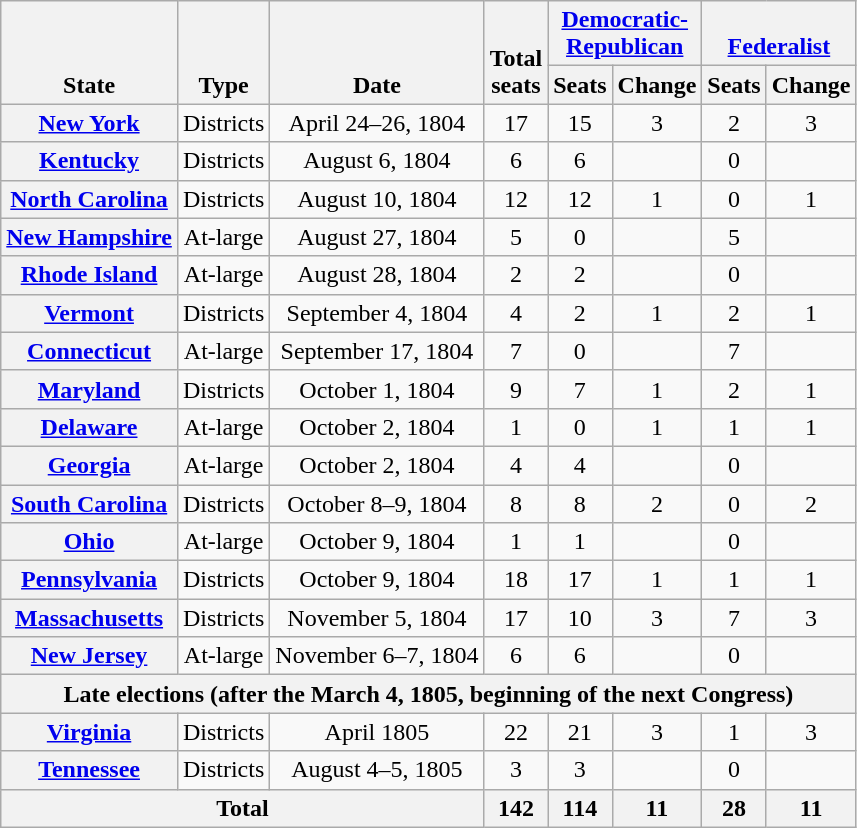<table class="wikitable sortable" style="text-align:center">
<tr valign=bottom>
<th rowspan=2>State</th>
<th rowspan=2>Type</th>
<th rowspan=2>Date</th>
<th rowspan=2>Total<br>seats</th>
<th colspan=2 ><a href='#'>Democratic-<br>Republican</a></th>
<th colspan=2 ><a href='#'>Federalist</a></th>
</tr>
<tr>
<th>Seats</th>
<th>Change</th>
<th>Seats</th>
<th>Change</th>
</tr>
<tr>
<th><a href='#'>New York</a></th>
<td>Districts</td>
<td>April 24–26, 1804</td>
<td>17</td>
<td>15</td>
<td>3</td>
<td>2</td>
<td>3</td>
</tr>
<tr>
<th><a href='#'>Kentucky</a></th>
<td>Districts</td>
<td>August 6, 1804</td>
<td>6</td>
<td>6</td>
<td></td>
<td>0</td>
<td></td>
</tr>
<tr>
<th><a href='#'>North Carolina</a></th>
<td>Districts</td>
<td>August 10, 1804</td>
<td>12</td>
<td>12</td>
<td>1</td>
<td>0</td>
<td>1</td>
</tr>
<tr>
<th><a href='#'>New Hampshire</a></th>
<td>At-large</td>
<td>August 27, 1804</td>
<td>5</td>
<td>0</td>
<td></td>
<td>5</td>
<td></td>
</tr>
<tr>
<th><a href='#'>Rhode Island</a></th>
<td>At-large</td>
<td>August 28, 1804</td>
<td>2</td>
<td>2</td>
<td></td>
<td>0</td>
<td></td>
</tr>
<tr>
<th><a href='#'>Vermont</a></th>
<td>Districts</td>
<td>September 4, 1804</td>
<td>4</td>
<td>2</td>
<td>1</td>
<td>2</td>
<td>1</td>
</tr>
<tr>
<th><a href='#'>Connecticut</a></th>
<td>At-large</td>
<td>September 17, 1804</td>
<td>7</td>
<td>0</td>
<td></td>
<td>7</td>
<td></td>
</tr>
<tr>
<th><a href='#'>Maryland</a></th>
<td>Districts</td>
<td>October 1, 1804</td>
<td>9</td>
<td>7</td>
<td>1</td>
<td>2</td>
<td>1</td>
</tr>
<tr>
<th><a href='#'>Delaware</a></th>
<td>At-large</td>
<td>October 2, 1804</td>
<td>1</td>
<td>0</td>
<td>1</td>
<td>1</td>
<td>1</td>
</tr>
<tr>
<th><a href='#'>Georgia</a></th>
<td>At-large</td>
<td>October 2, 1804</td>
<td>4</td>
<td>4</td>
<td></td>
<td>0</td>
<td></td>
</tr>
<tr>
<th><a href='#'>South Carolina</a></th>
<td>Districts</td>
<td>October 8–9, 1804</td>
<td>8</td>
<td>8</td>
<td>2</td>
<td>0</td>
<td>2</td>
</tr>
<tr>
<th><a href='#'>Ohio</a></th>
<td>At-large</td>
<td>October 9, 1804</td>
<td>1</td>
<td>1</td>
<td></td>
<td>0</td>
<td></td>
</tr>
<tr>
<th><a href='#'>Pennsylvania</a></th>
<td>Districts</td>
<td>October 9, 1804</td>
<td>18</td>
<td>17</td>
<td>1</td>
<td>1</td>
<td>1</td>
</tr>
<tr>
<th><a href='#'>Massachusetts</a></th>
<td>Districts</td>
<td>November 5, 1804</td>
<td>17</td>
<td>10</td>
<td>3</td>
<td>7</td>
<td>3</td>
</tr>
<tr>
<th><a href='#'>New Jersey</a></th>
<td>At-large</td>
<td>November 6–7, 1804</td>
<td>6</td>
<td>6</td>
<td></td>
<td>0</td>
<td></td>
</tr>
<tr>
<th colspan=8>Late elections (after the March 4, 1805, beginning of the next Congress)</th>
</tr>
<tr>
<th><a href='#'>Virginia</a></th>
<td>Districts</td>
<td>April 1805</td>
<td>22</td>
<td>21</td>
<td>3</td>
<td>1</td>
<td>3</td>
</tr>
<tr>
<th><a href='#'>Tennessee</a></th>
<td>Districts</td>
<td>August 4–5, 1805</td>
<td>3</td>
<td>3</td>
<td></td>
<td>0</td>
<td></td>
</tr>
<tr valign=top>
<th colspan=3>Total</th>
<th>142</th>
<th>114<br></th>
<th>11</th>
<th>28<br></th>
<th>11</th>
</tr>
</table>
